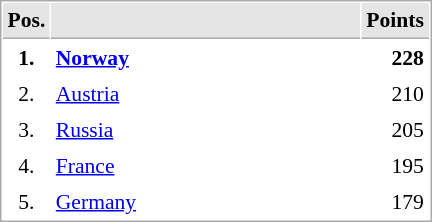<table cellspacing="1" cellpadding="3" style="border:1px solid #AAAAAA;font-size:90%">
<tr bgcolor="#E4E4E4">
<th style="border-bottom:1px solid #AAAAAA" width=10>Pos.</th>
<th style="border-bottom:1px solid #AAAAAA" width=200></th>
<th style="border-bottom:1px solid #AAAAAA" width=20>Points</th>
</tr>
<tr>
<td align="center"><strong>1.</strong></td>
<td> <strong><a href='#'>Norway</a></strong></td>
<td align="right"><strong>228</strong></td>
</tr>
<tr>
<td align="center">2.</td>
<td> <a href='#'>Austria</a></td>
<td align="right">210</td>
</tr>
<tr>
<td align="center">3.</td>
<td> <a href='#'>Russia</a></td>
<td align="right">205</td>
</tr>
<tr>
<td align="center">4.</td>
<td> <a href='#'>France</a></td>
<td align="right">195</td>
</tr>
<tr>
<td align="center">5.</td>
<td> <a href='#'>Germany</a></td>
<td align="right">179</td>
</tr>
</table>
